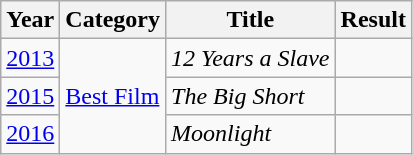<table class="wikitable" style="font-size: 100%">
<tr>
<th>Year</th>
<th>Category</th>
<th>Title</th>
<th>Result</th>
</tr>
<tr>
<td style="text-align:center;"><a href='#'>2013</a></td>
<td rowspan="3"><a href='#'>Best Film</a></td>
<td><em>12 Years a Slave</em></td>
<td></td>
</tr>
<tr>
<td style="text-align:center;"><a href='#'>2015</a></td>
<td><em>The Big Short</em></td>
<td></td>
</tr>
<tr>
<td style="text-align:center;"><a href='#'>2016</a></td>
<td><em>Moonlight</em></td>
<td></td>
</tr>
</table>
